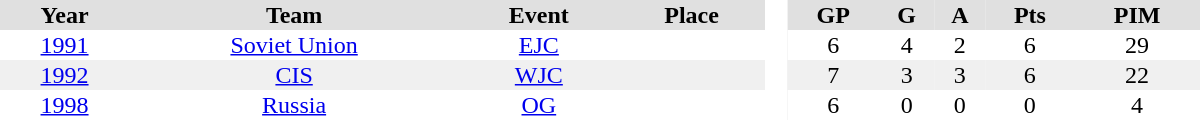<table border="0" cellpadding="1" cellspacing="0" style="text-align:center; width:50em">
<tr ALIGN="center" bgcolor="#e0e0e0">
<th>Year</th>
<th>Team</th>
<th>Event</th>
<th>Place</th>
<th ALIGN="center" rowspan="99" bgcolor="#ffffff"> </th>
<th>GP</th>
<th>G</th>
<th>A</th>
<th>Pts</th>
<th>PIM</th>
</tr>
<tr>
<td><a href='#'>1991</a></td>
<td><a href='#'>Soviet Union</a></td>
<td><a href='#'>EJC</a></td>
<td></td>
<td>6</td>
<td>4</td>
<td>2</td>
<td>6</td>
<td>29</td>
</tr>
<tr bgcolor="#f0f0f0">
<td><a href='#'>1992</a></td>
<td><a href='#'>CIS</a></td>
<td><a href='#'>WJC</a></td>
<td></td>
<td>7</td>
<td>3</td>
<td>3</td>
<td>6</td>
<td>22</td>
</tr>
<tr>
<td><a href='#'>1998</a></td>
<td><a href='#'>Russia</a></td>
<td><a href='#'>OG</a></td>
<td></td>
<td>6</td>
<td>0</td>
<td>0</td>
<td>0</td>
<td>4</td>
</tr>
</table>
